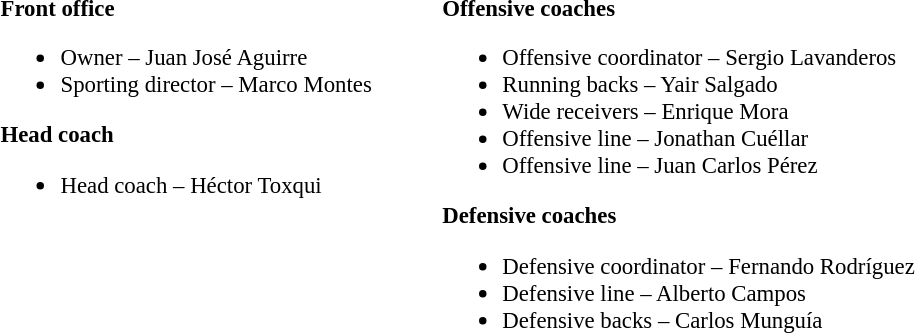<table class="toccolours" style="text-align: left;">
<tr>
<td colspan=7 style="text-align:right;"></td>
</tr>
<tr>
<td style="vertical-align:top;"></td>
<td style="font-size: 95%;vertical-align:top;"><strong>Front office</strong><br><ul><li>Owner – Juan José Aguirre</li><li>Sporting director – Marco Montes</li></ul><strong>Head coach</strong><ul><li>Head coach – Héctor Toxqui</li></ul></td>
<td width="35"> </td>
<td style="vertical-align:top;"></td>
<td style="font-size: 95%;vertical-align:top;"><strong>Offensive coaches</strong><br><ul><li>Offensive coordinator – Sergio Lavanderos</li><li>Running backs – Yair Salgado</li><li>Wide receivers – Enrique Mora</li><li>Offensive line – Jonathan Cuéllar</li><li>Offensive line – Juan Carlos Pérez</li></ul><strong>Defensive coaches</strong><ul><li>Defensive coordinator – Fernando Rodríguez</li><li>Defensive line – Alberto Campos</li><li>Defensive backs – Carlos Munguía</li></ul></td>
</tr>
</table>
